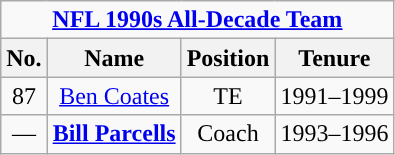<table class="wikitable" style="text-align:center">
<tr>
<td colspan="4"><strong><a href='#'><span><u>NFL 1990s All-Decade Team</u></span></a></strong></td>
</tr>
<tr>
<th>No.</th>
<th>Name</th>
<th>Position</th>
<th>Tenure</th>
</tr>
<tr>
<td>87</td>
<td><a href='#'>Ben Coates</a></td>
<td>TE</td>
<td>1991–1999</td>
</tr>
<tr>
<td>—</td>
<td><strong><a href='#'>Bill Parcells</a></strong></td>
<td>Coach</td>
<td>1993–1996</td>
</tr>
</table>
